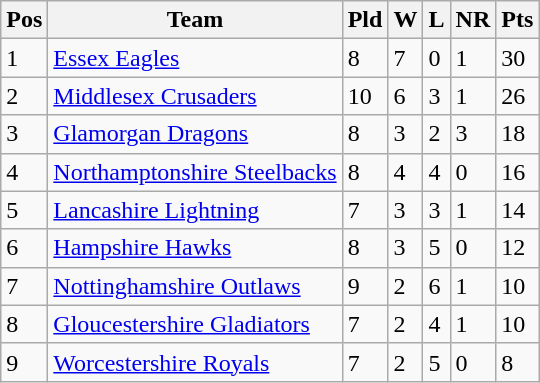<table class="wikitable">
<tr>
<th>Pos</th>
<th>Team</th>
<th>Pld</th>
<th>W</th>
<th>L</th>
<th>NR</th>
<th>Pts</th>
</tr>
<tr>
<td>1</td>
<td><a href='#'>Essex Eagles</a></td>
<td>8</td>
<td>7</td>
<td>0</td>
<td>1</td>
<td>30</td>
</tr>
<tr>
<td>2</td>
<td><a href='#'>Middlesex Crusaders</a></td>
<td>10</td>
<td>6</td>
<td>3</td>
<td>1</td>
<td>26</td>
</tr>
<tr>
<td>3</td>
<td><a href='#'>Glamorgan Dragons</a></td>
<td>8</td>
<td>3</td>
<td>2</td>
<td>3</td>
<td>18</td>
</tr>
<tr>
<td>4</td>
<td><a href='#'>Northamptonshire Steelbacks</a></td>
<td>8</td>
<td>4</td>
<td>4</td>
<td>0</td>
<td>16</td>
</tr>
<tr>
<td>5</td>
<td><a href='#'>Lancashire Lightning</a></td>
<td>7</td>
<td>3</td>
<td>3</td>
<td>1</td>
<td>14</td>
</tr>
<tr>
<td>6</td>
<td><a href='#'>Hampshire Hawks</a></td>
<td>8</td>
<td>3</td>
<td>5</td>
<td>0</td>
<td>12</td>
</tr>
<tr>
<td>7</td>
<td><a href='#'>Nottinghamshire Outlaws</a></td>
<td>9</td>
<td>2</td>
<td>6</td>
<td>1</td>
<td>10</td>
</tr>
<tr>
<td>8</td>
<td><a href='#'>Gloucestershire Gladiators</a></td>
<td>7</td>
<td>2</td>
<td>4</td>
<td>1</td>
<td>10</td>
</tr>
<tr>
<td>9</td>
<td><a href='#'>Worcestershire Royals</a></td>
<td>7</td>
<td>2</td>
<td>5</td>
<td>0</td>
<td>8</td>
</tr>
</table>
